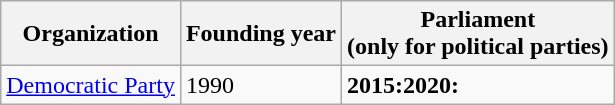<table class="wikitable">
<tr>
<th>Organization</th>
<th>Founding year</th>
<th>Parliament<br>(only for political parties)</th>
</tr>
<tr>
<td><a href='#'>Democratic Party</a></td>
<td>1990</td>
<td><strong>2015:</strong><strong>2020:</strong></td>
</tr>
</table>
